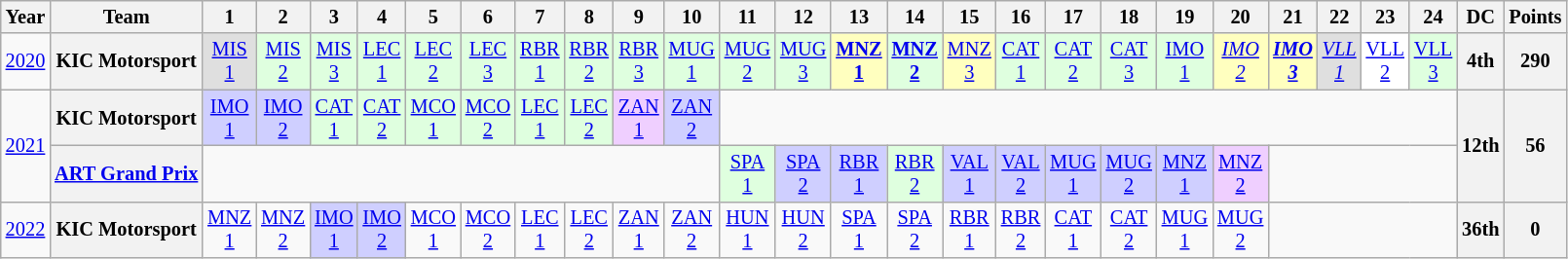<table class="wikitable" style="text-align:center; font-size:85%">
<tr>
<th>Year</th>
<th>Team</th>
<th>1</th>
<th>2</th>
<th>3</th>
<th>4</th>
<th>5</th>
<th>6</th>
<th>7</th>
<th>8</th>
<th>9</th>
<th>10</th>
<th>11</th>
<th>12</th>
<th>13</th>
<th>14</th>
<th>15</th>
<th>16</th>
<th>17</th>
<th>18</th>
<th>19</th>
<th>20</th>
<th>21</th>
<th>22</th>
<th>23</th>
<th>24</th>
<th>DC</th>
<th>Points</th>
</tr>
<tr>
<td><a href='#'>2020</a></td>
<th nowrap>KIC Motorsport</th>
<td style="background:#DFDFDF"><a href='#'>MIS<br>1</a><br></td>
<td style="background:#DFFFDF"><a href='#'>MIS<br>2</a><br></td>
<td style="background:#DFFFDF"><a href='#'>MIS<br>3</a><br></td>
<td style="background:#DFFFDF"><a href='#'>LEC<br>1</a><br></td>
<td style="background:#DFFFDF"><a href='#'>LEC<br>2</a><br></td>
<td style="background:#DFFFDF"><a href='#'>LEC<br>3</a><br></td>
<td style="background:#DFFFDF"><a href='#'>RBR<br>1</a><br></td>
<td style="background:#DFFFDF"><a href='#'>RBR<br>2</a><br></td>
<td style="background:#DFFFDF"><a href='#'>RBR<br>3</a><br></td>
<td style="background:#DFFFDF"><a href='#'>MUG<br>1</a><br></td>
<td style="background:#DFFFDF"><a href='#'>MUG<br>2</a><br></td>
<td style="background:#DFFFDF"><a href='#'>MUG<br>3</a><br></td>
<td style="background:#FFFFBF"><strong><a href='#'>MNZ<br>1</a></strong><br></td>
<td style="background:#DFFFDF"><strong><a href='#'>MNZ<br>2</a></strong><br></td>
<td style="background:#FFFFBF"><a href='#'>MNZ<br>3</a><br></td>
<td style="background:#DFFFDF"><a href='#'>CAT<br>1</a><br></td>
<td style="background:#DFFFDF"><a href='#'>CAT<br>2</a><br></td>
<td style="background:#DFFFDF"><a href='#'>CAT<br>3</a><br></td>
<td style="background:#DFFFDF"><a href='#'>IMO<br>1</a><br></td>
<td style="background:#FFFFBF"><em><a href='#'>IMO<br>2</a></em><br></td>
<td style="background:#FFFFBF"><strong><em><a href='#'>IMO<br>3</a></em></strong><br></td>
<td style="background:#DFDFDF"><em><a href='#'>VLL<br>1</a></em><br></td>
<td style="background:#FFFFFF"><a href='#'>VLL<br>2</a><br></td>
<td style="background:#DFFFDF"><a href='#'>VLL<br>3</a><br></td>
<th>4th</th>
<th>290</th>
</tr>
<tr>
<td rowspan=2><a href='#'>2021</a></td>
<th nowrap>KIC Motorsport</th>
<td style="background:#CFCFFF;"><a href='#'>IMO<br>1</a><br></td>
<td style="background:#CFCFFF;"><a href='#'>IMO<br>2</a><br></td>
<td style="background:#DFFFDF;"><a href='#'>CAT<br>1</a><br></td>
<td style="background:#DFFFDF;"><a href='#'>CAT<br>2</a><br></td>
<td style="background:#DFFFDF;"><a href='#'>MCO<br>1</a><br></td>
<td style="background:#DFFFDF;"><a href='#'>MCO<br>2</a><br></td>
<td style="background:#DFFFDF;"><a href='#'>LEC<br>1</a><br></td>
<td style="background:#DFFFDF;"><a href='#'>LEC<br>2</a><br></td>
<td style="background:#EFCFFF;"><a href='#'>ZAN<br>1</a><br></td>
<td style="background:#CFCFFF;"><a href='#'>ZAN<br>2</a><br></td>
<td colspan=14></td>
<th rowspan=2>12th</th>
<th rowspan=2>56</th>
</tr>
<tr>
<th nowrap><a href='#'>ART Grand Prix</a></th>
<td colspan=10></td>
<td style="background:#DFFFDF;"><a href='#'>SPA<br>1</a><br></td>
<td style="background:#CFCFFF;"><a href='#'>SPA<br>2</a><br></td>
<td style="background:#CFCFFF;"><a href='#'>RBR<br>1</a><br></td>
<td style="background:#DFFFDF;"><a href='#'>RBR<br>2</a><br></td>
<td style="background:#CFCFFF;"><a href='#'>VAL<br>1</a><br></td>
<td style="background:#CFCFFF;"><a href='#'>VAL<br>2</a><br></td>
<td style="background:#CFCFFF;"><a href='#'>MUG<br>1</a><br></td>
<td style="background:#CFCFFF;"><a href='#'>MUG<br>2</a><br></td>
<td style="background:#CFCFFF;"><a href='#'>MNZ<br>1</a><br></td>
<td style="background:#EFCFFF;"><a href='#'>MNZ<br>2</a><br></td>
<td colspan=4></td>
</tr>
<tr>
<td><a href='#'>2022</a></td>
<th nowrap>KIC Motorsport</th>
<td style="background:#;"><a href='#'>MNZ<br>1</a></td>
<td style="background:#;"><a href='#'>MNZ<br>2</a></td>
<td style="background:#CFCFFF;"><a href='#'>IMO<br>1</a><br></td>
<td style="background:#CFCFFF;"><a href='#'>IMO<br>2</a><br></td>
<td style="background:#;"><a href='#'>MCO<br>1</a></td>
<td style="background:#;"><a href='#'>MCO<br>2</a></td>
<td style="background:#;"><a href='#'>LEC<br>1</a></td>
<td style="background:#;"><a href='#'>LEC<br>2</a></td>
<td style="background:#;"><a href='#'>ZAN<br>1</a></td>
<td style="background:#;"><a href='#'>ZAN<br>2</a></td>
<td style="background:#;"><a href='#'>HUN<br>1</a></td>
<td style="background:#;"><a href='#'>HUN<br>2</a></td>
<td style="background:#;"><a href='#'>SPA<br>1</a></td>
<td style="background:#;"><a href='#'>SPA<br>2</a></td>
<td style="background:#;"><a href='#'>RBR<br>1</a></td>
<td style="background:#;"><a href='#'>RBR<br>2</a></td>
<td style="background:#;"><a href='#'>CAT<br>1</a></td>
<td style="background:#;"><a href='#'>CAT<br>2</a></td>
<td style="background:#;"><a href='#'>MUG<br>1</a></td>
<td style="background:#;"><a href='#'>MUG<br>2</a></td>
<td colspan=4></td>
<th style="background:#;">36th</th>
<th style="background:#;">0</th>
</tr>
</table>
